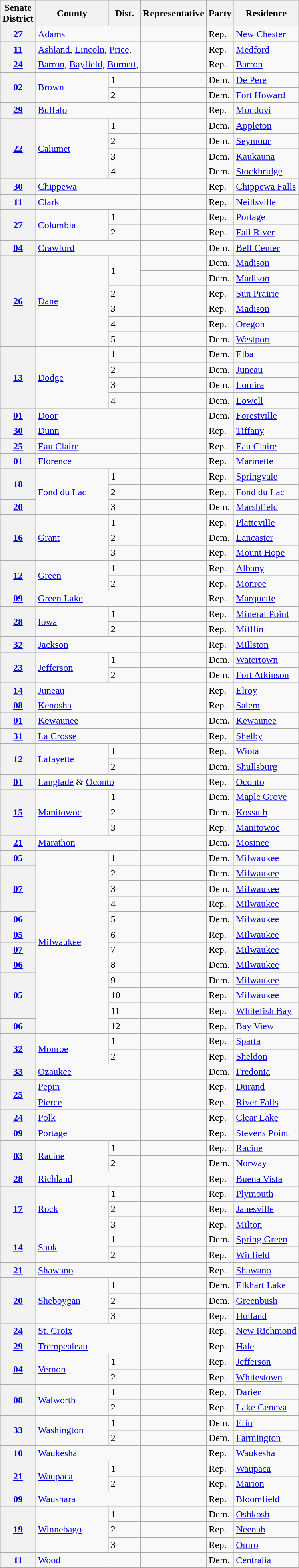<table class="wikitable sortable">
<tr>
<th>Senate<br>District</th>
<th>County</th>
<th>Dist.</th>
<th>Representative</th>
<th>Party</th>
<th>Residence</th>
</tr>
<tr>
<th><a href='#'>27</a></th>
<td text-align="left" colspan="2"><a href='#'>Adams</a> </td>
<td></td>
<td>Rep.</td>
<td><a href='#'>New Chester</a></td>
</tr>
<tr>
<th><a href='#'>11</a></th>
<td text-align="left" colspan="2"><a href='#'>Ashland</a>, <a href='#'>Lincoln</a>, <a href='#'>Price</a>, </td>
<td></td>
<td>Rep.</td>
<td><a href='#'>Medford</a></td>
</tr>
<tr>
<th><a href='#'>24</a></th>
<td text-align="left" colspan="2"><a href='#'>Barron</a>, <a href='#'>Bayfield</a>, <a href='#'>Burnett</a>, </td>
<td></td>
<td>Rep.</td>
<td><a href='#'>Barron</a></td>
</tr>
<tr>
<th rowspan="2"><a href='#'>02</a></th>
<td text-align="left" rowspan="2"><a href='#'>Brown</a></td>
<td>1</td>
<td></td>
<td>Dem.</td>
<td><a href='#'>De Pere</a></td>
</tr>
<tr>
<td>2</td>
<td></td>
<td>Dem.</td>
<td><a href='#'>Fort Howard</a></td>
</tr>
<tr>
<th><a href='#'>29</a></th>
<td text-align="left" colspan="2"><a href='#'>Buffalo</a></td>
<td></td>
<td>Rep.</td>
<td><a href='#'>Mondovi</a></td>
</tr>
<tr>
<th rowspan="4"><a href='#'>22</a></th>
<td text-align="left" rowspan="4"><a href='#'>Calumet</a> </td>
<td>1</td>
<td></td>
<td>Dem.</td>
<td><a href='#'>Appleton</a></td>
</tr>
<tr>
<td>2</td>
<td></td>
<td>Dem.</td>
<td><a href='#'>Seymour</a></td>
</tr>
<tr>
<td>3</td>
<td></td>
<td>Dem.</td>
<td><a href='#'>Kaukauna</a></td>
</tr>
<tr>
<td>4</td>
<td></td>
<td>Dem.</td>
<td><a href='#'>Stockbridge</a></td>
</tr>
<tr>
<th><a href='#'>30</a></th>
<td text-align="left" colspan="2"><a href='#'>Chippewa</a></td>
<td></td>
<td>Rep.</td>
<td><a href='#'>Chippewa Falls</a></td>
</tr>
<tr>
<th><a href='#'>11</a></th>
<td text-align="left" colspan="2"><a href='#'>Clark</a></td>
<td></td>
<td>Rep.</td>
<td><a href='#'>Neillsville</a></td>
</tr>
<tr>
<th rowspan="2"><a href='#'>27</a></th>
<td text-align="left" rowspan="2"><a href='#'>Columbia</a></td>
<td>1</td>
<td></td>
<td>Rep.</td>
<td><a href='#'>Portage</a></td>
</tr>
<tr>
<td>2</td>
<td></td>
<td>Rep.</td>
<td><a href='#'>Fall River</a></td>
</tr>
<tr>
<th><a href='#'>04</a></th>
<td text-align="left" colspan="2"><a href='#'>Crawford</a></td>
<td></td>
<td>Dem.</td>
<td><a href='#'>Bell Center</a></td>
</tr>
<tr>
<th rowspan="6"><a href='#'>26</a></th>
<td text-align="left" rowspan="6"><a href='#'>Dane</a></td>
<td rowspan="2">1</td>
<td> </td>
<td>Dem.</td>
<td><a href='#'>Madison</a></td>
</tr>
<tr>
<td> </td>
<td>Dem.</td>
<td><a href='#'>Madison</a></td>
</tr>
<tr>
<td>2</td>
<td></td>
<td>Rep.</td>
<td><a href='#'>Sun Prairie</a></td>
</tr>
<tr>
<td>3</td>
<td></td>
<td>Rep.</td>
<td><a href='#'>Madison</a></td>
</tr>
<tr>
<td>4</td>
<td></td>
<td>Rep.</td>
<td><a href='#'>Oregon</a></td>
</tr>
<tr>
<td>5</td>
<td></td>
<td>Dem.</td>
<td><a href='#'>Westport</a></td>
</tr>
<tr>
<th rowspan="4"><a href='#'>13</a></th>
<td text-align="left" rowspan="4"><a href='#'>Dodge</a></td>
<td>1</td>
<td></td>
<td>Dem.</td>
<td><a href='#'>Elba</a></td>
</tr>
<tr>
<td>2</td>
<td></td>
<td>Dem.</td>
<td><a href='#'>Juneau</a></td>
</tr>
<tr>
<td>3</td>
<td></td>
<td>Dem.</td>
<td><a href='#'>Lomira</a></td>
</tr>
<tr>
<td>4</td>
<td></td>
<td>Dem.</td>
<td><a href='#'>Lowell</a></td>
</tr>
<tr>
<th><a href='#'>01</a></th>
<td text-align="left" colspan="2"><a href='#'>Door</a></td>
<td></td>
<td>Dem.</td>
<td><a href='#'>Forestville</a></td>
</tr>
<tr>
<th><a href='#'>30</a></th>
<td text-align="left" colspan="2"><a href='#'>Dunn</a></td>
<td></td>
<td>Rep.</td>
<td><a href='#'>Tiffany</a></td>
</tr>
<tr>
<th><a href='#'>25</a></th>
<td text-align="left" colspan="2"><a href='#'>Eau Claire</a></td>
<td></td>
<td>Rep.</td>
<td><a href='#'>Eau Claire</a></td>
</tr>
<tr>
<th><a href='#'>01</a></th>
<td text-align="left" colspan="2"><a href='#'>Florence</a> </td>
<td></td>
<td>Rep.</td>
<td><a href='#'>Marinette</a></td>
</tr>
<tr>
<th rowspan="2"><a href='#'>18</a></th>
<td text-align="left" rowspan="3"><a href='#'>Fond du Lac</a></td>
<td>1</td>
<td></td>
<td>Rep.</td>
<td><a href='#'>Springvale</a></td>
</tr>
<tr>
<td>2</td>
<td></td>
<td>Rep.</td>
<td><a href='#'>Fond du Lac</a></td>
</tr>
<tr>
<th><a href='#'>20</a></th>
<td>3</td>
<td></td>
<td>Dem.</td>
<td><a href='#'>Marshfield</a></td>
</tr>
<tr>
<th rowspan="3"><a href='#'>16</a></th>
<td text-align="left" rowspan="3"><a href='#'>Grant</a></td>
<td>1</td>
<td></td>
<td>Rep.</td>
<td><a href='#'>Platteville</a></td>
</tr>
<tr>
<td>2</td>
<td></td>
<td>Dem.</td>
<td><a href='#'>Lancaster</a></td>
</tr>
<tr>
<td>3</td>
<td></td>
<td>Rep.</td>
<td><a href='#'>Mount Hope</a></td>
</tr>
<tr>
<th rowspan="2"><a href='#'>12</a></th>
<td text-align="left" rowspan="2"><a href='#'>Green</a></td>
<td>1</td>
<td></td>
<td>Rep.</td>
<td><a href='#'>Albany</a></td>
</tr>
<tr>
<td>2</td>
<td></td>
<td>Rep.</td>
<td><a href='#'>Monroe</a></td>
</tr>
<tr>
<th><a href='#'>09</a></th>
<td text-align="left" colspan="2"><a href='#'>Green Lake</a></td>
<td></td>
<td>Rep.</td>
<td><a href='#'>Marquette</a></td>
</tr>
<tr>
<th rowspan="2"><a href='#'>28</a></th>
<td text-align="left" rowspan="2"><a href='#'>Iowa</a></td>
<td>1</td>
<td></td>
<td>Rep.</td>
<td><a href='#'>Mineral Point</a></td>
</tr>
<tr>
<td>2</td>
<td></td>
<td>Rep.</td>
<td><a href='#'>Mifflin</a></td>
</tr>
<tr>
<th><a href='#'>32</a></th>
<td text-align="left" colspan="2"><a href='#'>Jackson</a></td>
<td></td>
<td>Rep.</td>
<td><a href='#'>Millston</a></td>
</tr>
<tr>
<th rowspan="2"><a href='#'>23</a></th>
<td text-align="left" rowspan="2"><a href='#'>Jefferson</a></td>
<td>1</td>
<td></td>
<td>Dem.</td>
<td><a href='#'>Watertown</a></td>
</tr>
<tr>
<td>2</td>
<td></td>
<td>Dem.</td>
<td><a href='#'>Fort Atkinson</a></td>
</tr>
<tr>
<th><a href='#'>14</a></th>
<td text-align="left" colspan="2"><a href='#'>Juneau</a></td>
<td></td>
<td>Rep.</td>
<td><a href='#'>Elroy</a></td>
</tr>
<tr>
<th><a href='#'>08</a></th>
<td text-align="left" colspan="2"><a href='#'>Kenosha</a></td>
<td></td>
<td>Rep.</td>
<td><a href='#'>Salem</a></td>
</tr>
<tr>
<th><a href='#'>01</a></th>
<td text-align="left" colspan="2"><a href='#'>Kewaunee</a></td>
<td></td>
<td>Dem.</td>
<td><a href='#'>Kewaunee</a></td>
</tr>
<tr>
<th><a href='#'>31</a></th>
<td text-align="left" colspan="2"><a href='#'>La Crosse</a></td>
<td></td>
<td>Rep.</td>
<td><a href='#'>Shelby</a></td>
</tr>
<tr>
<th rowspan="2"><a href='#'>12</a></th>
<td text-align="left" rowspan="2"><a href='#'>Lafayette</a></td>
<td>1</td>
<td></td>
<td>Rep.</td>
<td><a href='#'>Wiota</a></td>
</tr>
<tr>
<td>2</td>
<td></td>
<td>Dem.</td>
<td><a href='#'>Shullsburg</a></td>
</tr>
<tr>
<th><a href='#'>01</a></th>
<td text-align="left" colspan="2"><a href='#'>Langlade</a> & <a href='#'>Oconto</a></td>
<td></td>
<td>Rep.</td>
<td><a href='#'>Oconto</a></td>
</tr>
<tr>
<th rowspan="3"><a href='#'>15</a></th>
<td text-align="left" rowspan="3"><a href='#'>Manitowoc</a></td>
<td>1</td>
<td></td>
<td>Dem.</td>
<td><a href='#'>Maple Grove</a></td>
</tr>
<tr>
<td>2</td>
<td></td>
<td>Dem.</td>
<td><a href='#'>Kossuth</a></td>
</tr>
<tr>
<td>3</td>
<td></td>
<td>Rep.</td>
<td><a href='#'>Manitowoc</a></td>
</tr>
<tr>
<th><a href='#'>21</a></th>
<td text-align="left" colspan="2"><a href='#'>Marathon</a></td>
<td></td>
<td>Dem.</td>
<td><a href='#'>Mosinee</a></td>
</tr>
<tr>
<th><a href='#'>05</a></th>
<td text-align="left" rowspan="12"><a href='#'>Milwaukee</a></td>
<td>1</td>
<td></td>
<td>Dem.</td>
<td><a href='#'>Milwaukee</a></td>
</tr>
<tr>
<th rowspan="3"><a href='#'>07</a></th>
<td>2</td>
<td></td>
<td>Dem.</td>
<td><a href='#'>Milwaukee</a></td>
</tr>
<tr>
<td>3</td>
<td></td>
<td>Dem.</td>
<td><a href='#'>Milwaukee</a></td>
</tr>
<tr>
<td>4</td>
<td></td>
<td>Rep.</td>
<td><a href='#'>Milwaukee</a></td>
</tr>
<tr>
<th><a href='#'>06</a></th>
<td>5</td>
<td></td>
<td>Dem.</td>
<td><a href='#'>Milwaukee</a></td>
</tr>
<tr>
<th><a href='#'>05</a></th>
<td>6</td>
<td></td>
<td>Rep.</td>
<td><a href='#'>Milwaukee</a></td>
</tr>
<tr>
<th><a href='#'>07</a></th>
<td>7</td>
<td></td>
<td>Rep.</td>
<td><a href='#'>Milwaukee</a></td>
</tr>
<tr>
<th><a href='#'>06</a></th>
<td>8</td>
<td></td>
<td>Dem.</td>
<td><a href='#'>Milwaukee</a></td>
</tr>
<tr>
<th rowspan="3"><a href='#'>05</a></th>
<td>9</td>
<td></td>
<td>Dem.</td>
<td><a href='#'>Milwaukee</a></td>
</tr>
<tr>
<td>10</td>
<td></td>
<td>Rep.</td>
<td><a href='#'>Milwaukee</a></td>
</tr>
<tr>
<td>11</td>
<td></td>
<td>Rep.</td>
<td><a href='#'>Whitefish Bay</a></td>
</tr>
<tr>
<th><a href='#'>06</a></th>
<td>12</td>
<td></td>
<td>Rep.</td>
<td><a href='#'>Bay View</a></td>
</tr>
<tr>
<th rowspan="2"><a href='#'>32</a></th>
<td text-align="left" rowspan="2"><a href='#'>Monroe</a></td>
<td>1</td>
<td></td>
<td>Rep.</td>
<td><a href='#'>Sparta</a></td>
</tr>
<tr>
<td>2</td>
<td></td>
<td>Rep.</td>
<td><a href='#'>Sheldon</a></td>
</tr>
<tr>
<th><a href='#'>33</a></th>
<td text-align="left" colspan="2"><a href='#'>Ozaukee</a></td>
<td></td>
<td>Dem.</td>
<td><a href='#'>Fredonia</a></td>
</tr>
<tr>
<th rowspan="2"><a href='#'>25</a></th>
<td text-align="left" colspan="2"><a href='#'>Pepin</a></td>
<td></td>
<td>Rep.</td>
<td><a href='#'>Durand</a></td>
</tr>
<tr>
<td text-align="left" colspan="2"><a href='#'>Pierce</a></td>
<td></td>
<td>Rep.</td>
<td><a href='#'>River Falls</a></td>
</tr>
<tr>
<th><a href='#'>24</a></th>
<td text-align="left" colspan="2"><a href='#'>Polk</a></td>
<td></td>
<td>Rep.</td>
<td><a href='#'>Clear Lake</a></td>
</tr>
<tr>
<th><a href='#'>09</a></th>
<td text-align="left" colspan="2"><a href='#'>Portage</a></td>
<td></td>
<td>Rep.</td>
<td><a href='#'>Stevens Point</a></td>
</tr>
<tr>
<th rowspan="2"><a href='#'>03</a></th>
<td text-align="left" rowspan="2"><a href='#'>Racine</a></td>
<td>1</td>
<td></td>
<td>Rep.</td>
<td><a href='#'>Racine</a></td>
</tr>
<tr>
<td>2</td>
<td></td>
<td>Dem.</td>
<td><a href='#'>Norway</a></td>
</tr>
<tr>
<th><a href='#'>28</a></th>
<td text-align="left" colspan="2"><a href='#'>Richland</a></td>
<td></td>
<td>Rep.</td>
<td><a href='#'>Buena Vista</a></td>
</tr>
<tr>
<th rowspan="3"><a href='#'>17</a></th>
<td text-align="left" rowspan="3"><a href='#'>Rock</a></td>
<td>1</td>
<td></td>
<td>Rep.</td>
<td><a href='#'>Plymouth</a></td>
</tr>
<tr>
<td>2</td>
<td></td>
<td>Rep.</td>
<td><a href='#'>Janesville</a></td>
</tr>
<tr>
<td>3</td>
<td></td>
<td>Rep.</td>
<td><a href='#'>Milton</a></td>
</tr>
<tr>
<th rowspan="2"><a href='#'>14</a></th>
<td text-align="left" rowspan="2"><a href='#'>Sauk</a></td>
<td>1</td>
<td></td>
<td>Dem.</td>
<td><a href='#'>Spring Green</a></td>
</tr>
<tr>
<td>2</td>
<td></td>
<td>Rep.</td>
<td><a href='#'>Winfield</a></td>
</tr>
<tr>
<th><a href='#'>21</a></th>
<td text-align="left" colspan="2"><a href='#'>Shawano</a></td>
<td></td>
<td>Rep.</td>
<td><a href='#'>Shawano</a></td>
</tr>
<tr>
<th rowspan="3"><a href='#'>20</a></th>
<td text-align="left" rowspan="3"><a href='#'>Sheboygan</a></td>
<td>1</td>
<td></td>
<td>Dem.</td>
<td><a href='#'>Elkhart Lake</a></td>
</tr>
<tr>
<td>2</td>
<td></td>
<td>Dem.</td>
<td><a href='#'>Greenbush</a></td>
</tr>
<tr>
<td>3</td>
<td></td>
<td>Rep.</td>
<td><a href='#'>Holland</a></td>
</tr>
<tr>
<th><a href='#'>24</a></th>
<td text-align="left" colspan="2"><a href='#'>St. Croix</a></td>
<td></td>
<td>Rep.</td>
<td><a href='#'>New Richmond</a></td>
</tr>
<tr>
<th><a href='#'>29</a></th>
<td text-align="left" colspan="2"><a href='#'>Trempealeau</a></td>
<td></td>
<td>Rep.</td>
<td><a href='#'>Hale</a></td>
</tr>
<tr>
<th rowspan="2"><a href='#'>04</a></th>
<td text-align="left" rowspan="2"><a href='#'>Vernon</a></td>
<td>1</td>
<td></td>
<td>Rep.</td>
<td><a href='#'>Jefferson</a></td>
</tr>
<tr>
<td>2</td>
<td></td>
<td>Rep.</td>
<td><a href='#'>Whitestown</a></td>
</tr>
<tr>
<th rowspan="2"><a href='#'>08</a></th>
<td text-align="left" rowspan="2"><a href='#'>Walworth</a></td>
<td>1</td>
<td></td>
<td>Rep.</td>
<td><a href='#'>Darien</a></td>
</tr>
<tr>
<td>2</td>
<td></td>
<td>Rep.</td>
<td><a href='#'>Lake Geneva</a></td>
</tr>
<tr>
<th rowspan="2"><a href='#'>33</a></th>
<td text-align="left" rowspan="2"><a href='#'>Washington</a></td>
<td>1</td>
<td></td>
<td>Dem.</td>
<td><a href='#'>Erin</a></td>
</tr>
<tr>
<td>2</td>
<td></td>
<td>Dem.</td>
<td><a href='#'>Farmington</a></td>
</tr>
<tr>
<th><a href='#'>10</a></th>
<td text-align="left" colspan="2"><a href='#'>Waukesha</a></td>
<td></td>
<td>Rep.</td>
<td><a href='#'>Waukesha</a></td>
</tr>
<tr>
<th rowspan="2"><a href='#'>21</a></th>
<td text-align="left" rowspan="2"><a href='#'>Waupaca</a></td>
<td>1</td>
<td></td>
<td>Rep.</td>
<td><a href='#'>Waupaca</a></td>
</tr>
<tr>
<td>2</td>
<td></td>
<td>Rep.</td>
<td><a href='#'>Marion</a></td>
</tr>
<tr>
<th><a href='#'>09</a></th>
<td text-align="left" colspan="2"><a href='#'>Waushara</a></td>
<td></td>
<td>Rep.</td>
<td><a href='#'>Bloomfield</a></td>
</tr>
<tr>
<th rowspan="3"><a href='#'>19</a></th>
<td text-align="left" rowspan="3"><a href='#'>Winnebago</a></td>
<td>1</td>
<td></td>
<td>Dem.</td>
<td><a href='#'>Oshkosh</a></td>
</tr>
<tr>
<td>2</td>
<td></td>
<td>Rep.</td>
<td><a href='#'>Neenah</a></td>
</tr>
<tr>
<td>3</td>
<td></td>
<td>Rep.</td>
<td><a href='#'>Omro</a></td>
</tr>
<tr>
<th><a href='#'>11</a></th>
<td text-align="left" colspan="2"><a href='#'>Wood</a></td>
<td></td>
<td>Dem.</td>
<td><a href='#'>Centralia</a></td>
</tr>
</table>
